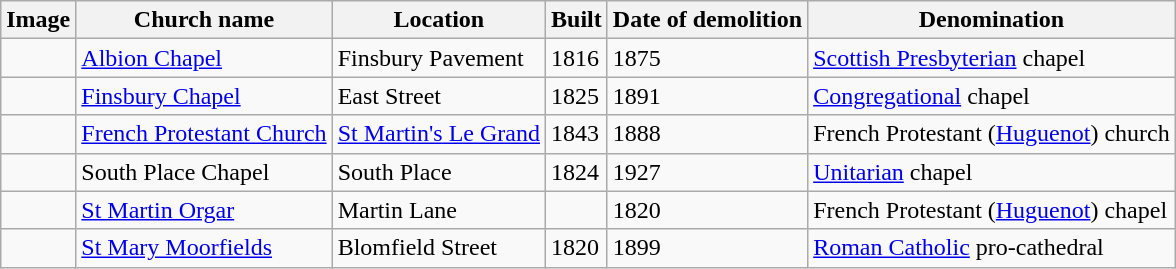<table class="wikitable sortable">
<tr>
<th class="unsortable">Image</th>
<th>Church name</th>
<th>Location</th>
<th>Built</th>
<th>Date of demolition</th>
<th>Denomination</th>
</tr>
<tr>
<td></td>
<td><a href='#'>Albion Chapel</a></td>
<td>Finsbury Pavement</td>
<td>1816</td>
<td>1875</td>
<td><a href='#'>Scottish Presbyterian</a> chapel</td>
</tr>
<tr>
<td></td>
<td><a href='#'>Finsbury Chapel</a></td>
<td>East Street</td>
<td>1825</td>
<td>1891</td>
<td><a href='#'>Congregational</a> chapel</td>
</tr>
<tr>
<td></td>
<td><a href='#'>French Protestant Church</a></td>
<td><a href='#'>St Martin's Le Grand</a></td>
<td>1843</td>
<td>1888</td>
<td>French Protestant (<a href='#'>Huguenot</a>) church</td>
</tr>
<tr>
<td></td>
<td>South Place Chapel</td>
<td>South Place</td>
<td>1824</td>
<td>1927</td>
<td><a href='#'>Unitarian</a> chapel</td>
</tr>
<tr>
<td></td>
<td><a href='#'>St Martin Orgar</a></td>
<td>Martin Lane</td>
<td></td>
<td>1820</td>
<td>French Protestant (<a href='#'>Huguenot</a>) chapel</td>
</tr>
<tr>
<td></td>
<td><a href='#'>St Mary Moorfields</a></td>
<td>Blomfield Street</td>
<td>1820</td>
<td>1899</td>
<td><a href='#'>Roman Catholic</a> pro-cathedral</td>
</tr>
</table>
